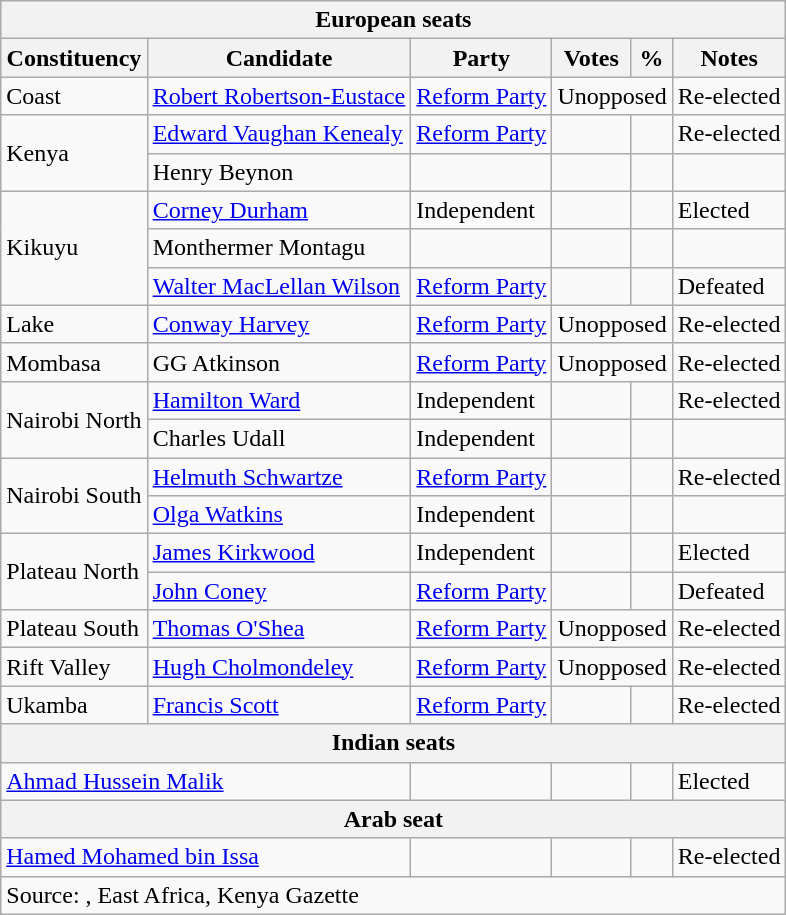<table class=wikitable>
<tr>
<th colspan=6>European seats</th>
</tr>
<tr>
<th>Constituency</th>
<th>Candidate</th>
<th>Party</th>
<th>Votes</th>
<th>%</th>
<th>Notes</th>
</tr>
<tr>
<td>Coast</td>
<td><a href='#'>Robert Robertson-Eustace</a></td>
<td><a href='#'>Reform Party</a></td>
<td colspan=2 align=center>Unopposed</td>
<td>Re-elected</td>
</tr>
<tr>
<td rowspan=2>Kenya</td>
<td><a href='#'>Edward Vaughan Kenealy</a></td>
<td><a href='#'>Reform Party</a></td>
<td></td>
<td></td>
<td>Re-elected</td>
</tr>
<tr>
<td>Henry Beynon</td>
<td></td>
<td></td>
<td></td>
<td></td>
</tr>
<tr>
<td rowspan=3>Kikuyu</td>
<td><a href='#'>Corney Durham</a></td>
<td>Independent</td>
<td></td>
<td></td>
<td>Elected</td>
</tr>
<tr>
<td>Monthermer Montagu</td>
<td></td>
<td></td>
<td></td>
<td></td>
</tr>
<tr>
<td><a href='#'>Walter MacLellan Wilson</a></td>
<td><a href='#'>Reform Party</a></td>
<td></td>
<td></td>
<td>Defeated</td>
</tr>
<tr>
<td>Lake</td>
<td><a href='#'>Conway Harvey</a></td>
<td><a href='#'>Reform Party</a></td>
<td colspan=2 align=center>Unopposed</td>
<td>Re-elected</td>
</tr>
<tr>
<td>Mombasa</td>
<td>GG Atkinson</td>
<td><a href='#'>Reform Party</a></td>
<td colspan=2 align=center>Unopposed</td>
<td>Re-elected</td>
</tr>
<tr>
<td rowspan=2>Nairobi North</td>
<td><a href='#'>Hamilton Ward</a></td>
<td>Independent</td>
<td></td>
<td></td>
<td>Re-elected</td>
</tr>
<tr>
<td>Charles Udall</td>
<td>Independent</td>
<td></td>
<td></td>
<td></td>
</tr>
<tr>
<td rowspan=2>Nairobi South</td>
<td><a href='#'>Helmuth Schwartze</a></td>
<td><a href='#'>Reform Party</a></td>
<td></td>
<td></td>
<td>Re-elected</td>
</tr>
<tr>
<td><a href='#'>Olga Watkins</a></td>
<td>Independent</td>
<td></td>
<td></td>
<td></td>
</tr>
<tr>
<td rowspan=2>Plateau North</td>
<td><a href='#'>James Kirkwood</a></td>
<td>Independent</td>
<td></td>
<td></td>
<td>Elected</td>
</tr>
<tr>
<td><a href='#'>John Coney</a></td>
<td><a href='#'>Reform Party</a></td>
<td></td>
<td></td>
<td>Defeated</td>
</tr>
<tr>
<td>Plateau South</td>
<td><a href='#'>Thomas O'Shea</a></td>
<td><a href='#'>Reform Party</a></td>
<td colspan=2 align=center>Unopposed</td>
<td>Re-elected</td>
</tr>
<tr>
<td>Rift Valley</td>
<td><a href='#'>Hugh Cholmondeley</a></td>
<td><a href='#'>Reform Party</a></td>
<td colspan=2 align=center>Unopposed</td>
<td>Re-elected</td>
</tr>
<tr>
<td>Ukamba</td>
<td><a href='#'>Francis Scott</a></td>
<td><a href='#'>Reform Party</a></td>
<td></td>
<td></td>
<td>Re-elected</td>
</tr>
<tr>
<th colspan=6>Indian seats</th>
</tr>
<tr>
<td colspan=2><a href='#'>Ahmad Hussein Malik</a></td>
<td></td>
<td></td>
<td></td>
<td>Elected</td>
</tr>
<tr>
<th colspan=6>Arab seat</th>
</tr>
<tr>
<td colspan=2><a href='#'>Hamed Mohamed bin Issa</a></td>
<td></td>
<td></td>
<td></td>
<td>Re-elected</td>
</tr>
<tr>
<td colspan=6>Source: , East Africa, Kenya Gazette</td>
</tr>
</table>
